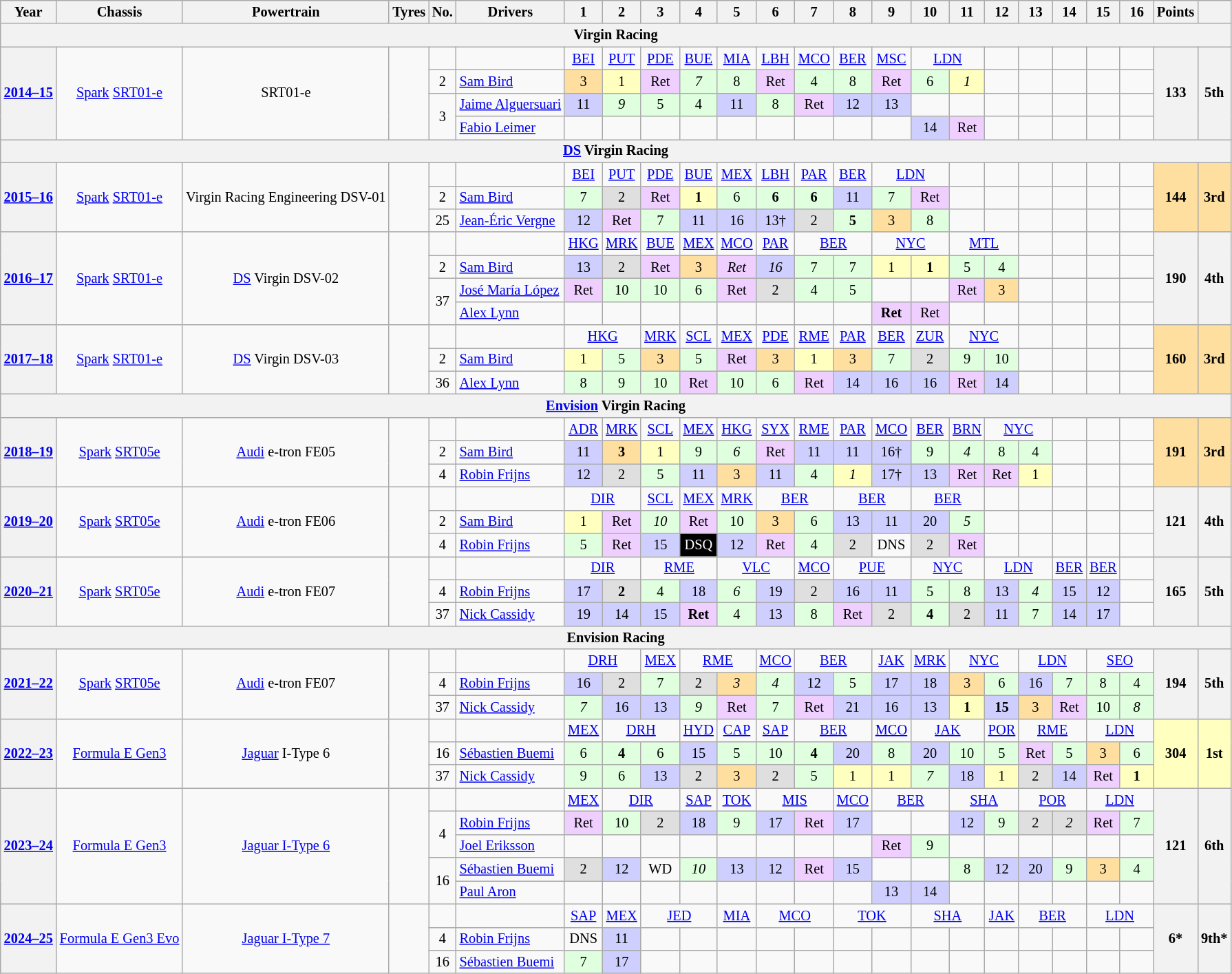<table class="wikitable" style="font-size: 85%; text-align:center;">
<tr valign="top">
<th valign="middle">Year</th>
<th valign="middle">Chassis</th>
<th valign="middle">Powertrain</th>
<th valign="middle">Tyres</th>
<th valign="middle">No.</th>
<th valign="middle">Drivers</th>
<th style="width:26px;">1</th>
<th style="width:26px;">2</th>
<th style="width:26px;">3</th>
<th style="width:26px;">4</th>
<th style="width:26px;">5</th>
<th style="width:26px;">6</th>
<th style="width:26px;">7</th>
<th style="width:26px;">8</th>
<th style="width:26px;">9</th>
<th style="width:26px;">10</th>
<th style="width:26px;">11</th>
<th style="width:26px;">12</th>
<th style="width:26px;">13</th>
<th style="width:26px;">14</th>
<th style="width:26px;">15</th>
<th style="width:26px;">16</th>
<th valign="middle">Points</th>
<th></th>
</tr>
<tr>
<th colspan="24">Virgin Racing</th>
</tr>
<tr>
<th rowspan=4><a href='#'>2014–15</a></th>
<td rowspan=4><a href='#'>Spark</a> <a href='#'>SRT01-e</a></td>
<td rowspan=4>SRT01-e</td>
<td rowspan=4></td>
<td></td>
<td></td>
<td><a href='#'>BEI</a></td>
<td><a href='#'>PUT</a></td>
<td><a href='#'>PDE</a></td>
<td><a href='#'>BUE</a></td>
<td><a href='#'>MIA</a></td>
<td><a href='#'>LBH</a></td>
<td><a href='#'>MCO</a></td>
<td><a href='#'>BER</a></td>
<td><a href='#'>MSC</a></td>
<td colspan=2><a href='#'>LDN</a></td>
<td></td>
<td></td>
<td></td>
<td></td>
<td></td>
<th rowspan=4>133</th>
<th rowspan=4>5th</th>
</tr>
<tr>
<td>2</td>
<td align="left"> <a href='#'>Sam Bird</a></td>
<td style="background:#FFDF9F;">3</td>
<td style="background:#FFFFBF;">1</td>
<td style="background:#EFCFFF;">Ret</td>
<td style="background:#DFFFDF;"><em>7</em></td>
<td style="background:#DFFFDF;">8</td>
<td style="background:#EFCFFF;">Ret</td>
<td style="background:#DFFFDF;">4</td>
<td style="background:#DFFFDF;">8</td>
<td style="background:#EFCFFF;">Ret</td>
<td style="background:#DFFFDF;">6</td>
<td style="background:#FFFFBF;"><em>1</em></td>
<td></td>
<td></td>
<td></td>
<td></td>
<td></td>
</tr>
<tr>
<td rowspan=2>3</td>
<td align="left"> <a href='#'>Jaime Alguersuari</a></td>
<td style="background:#CFCFFF;">11</td>
<td style="background:#DFFFDF;"><em>9</em></td>
<td style="background:#DFFFDF;">5</td>
<td style="background:#DFFFDF;">4</td>
<td style="background:#CFCFFF;">11</td>
<td style="background:#DFFFDF;">8</td>
<td style="background:#EFCFFF;">Ret</td>
<td style="background:#CFCFFF;">12</td>
<td style="background:#CFCFFF;">13</td>
<td></td>
<td></td>
<td></td>
<td></td>
<td></td>
<td></td>
<td></td>
</tr>
<tr>
<td align="left"> <a href='#'>Fabio Leimer</a></td>
<td></td>
<td></td>
<td></td>
<td></td>
<td></td>
<td></td>
<td></td>
<td></td>
<td></td>
<td style="background:#CFCFFF;">14</td>
<td style="background:#EFCFFF;">Ret</td>
<td></td>
<td></td>
<td></td>
<td></td>
<td></td>
</tr>
<tr>
<th colspan="24"><a href='#'>DS</a> Virgin Racing</th>
</tr>
<tr>
<th rowspan=3><a href='#'>2015–16</a></th>
<td rowspan=3><a href='#'>Spark</a> <a href='#'>SRT01-e</a></td>
<td rowspan=3>Virgin Racing Engineering DSV-01</td>
<td rowspan=3></td>
<td></td>
<td></td>
<td><a href='#'>BEI</a></td>
<td><a href='#'>PUT</a></td>
<td><a href='#'>PDE</a></td>
<td><a href='#'>BUE</a></td>
<td><a href='#'>MEX</a></td>
<td><a href='#'>LBH</a></td>
<td><a href='#'>PAR</a></td>
<td><a href='#'>BER</a></td>
<td colspan=2><a href='#'>LDN</a></td>
<td></td>
<td></td>
<td></td>
<td></td>
<td></td>
<td></td>
<th rowspan="3" style="background:#FFDF9F;">144</th>
<th rowspan="3" style="background:#FFDF9F;">3rd</th>
</tr>
<tr>
<td>2</td>
<td align="left"> <a href='#'>Sam Bird</a></td>
<td style="background:#DFFFDF;">7</td>
<td style="background:#dfdfdf;">2</td>
<td style="background:#EFCFFF;">Ret</td>
<td style="background:#FFFFBF;"><strong>1</strong></td>
<td style="background:#DFFFDF;">6</td>
<td style="background:#DFFFDF;"><strong>6</strong></td>
<td style="background:#DFFFDF;"><strong>6</strong></td>
<td style="background:#CFCFFF;">11</td>
<td style="background:#DFFFDF;">7</td>
<td style="background:#EFCFFF;">Ret</td>
<td></td>
<td></td>
<td></td>
<td></td>
<td></td>
<td></td>
</tr>
<tr>
<td>25</td>
<td align=left> <a href='#'>Jean-Éric Vergne</a></td>
<td style="background:#CFCFFF;">12</td>
<td style="background:#EFCFFF;">Ret</td>
<td style="background:#DFFFDF;">7</td>
<td style="background:#CFCFFF;">11</td>
<td style="background:#CFCFFF;">16</td>
<td style="background:#CFCFFF;">13†</td>
<td style="background:#dfdfdf;">2</td>
<td style="background:#DFFFDF;"><strong>5</strong></td>
<td style="background:#FFDF9F;">3</td>
<td style="background:#DFFFDF;">8</td>
<td></td>
<td></td>
<td></td>
<td></td>
<td></td>
<td></td>
</tr>
<tr>
<th rowspan=4><a href='#'>2016–17</a></th>
<td rowspan=4><a href='#'>Spark</a> <a href='#'>SRT01-e</a></td>
<td rowspan=4><a href='#'>DS</a> Virgin DSV-02</td>
<td rowspan=4></td>
<td></td>
<td></td>
<td><a href='#'>HKG</a></td>
<td><a href='#'>MRK</a></td>
<td><a href='#'>BUE</a></td>
<td><a href='#'>MEX</a></td>
<td><a href='#'>MCO</a></td>
<td><a href='#'>PAR</a></td>
<td colspan=2><a href='#'>BER</a></td>
<td colspan=2><a href='#'>NYC</a></td>
<td colspan=2><a href='#'>MTL</a></td>
<td></td>
<td></td>
<td></td>
<td></td>
<th rowspan=4>190</th>
<th rowspan=4>4th</th>
</tr>
<tr>
<td>2</td>
<td align="left"> <a href='#'>Sam Bird</a></td>
<td style="background:#CFCFFF;">13</td>
<td style="background:#DFDFDF;">2</td>
<td style="background:#EFCFFF;">Ret</td>
<td style="background:#FFDF9F;">3</td>
<td style="background:#EFCFFF;"><em>Ret</em></td>
<td style="background:#CFCFFF;"><em>16</em></td>
<td style="background:#DFFFDF;">7</td>
<td style="background:#DFFFDF;">7</td>
<td style="background:#FFFFBF;">1</td>
<td style="background:#FFFFBF;"><strong>1</strong></td>
<td style="background:#DFFFDF;">5</td>
<td style="background:#DFFFDF;">4</td>
<td></td>
<td></td>
<td></td>
<td></td>
</tr>
<tr>
<td rowspan=2>37</td>
<td align="left"> <a href='#'>José María López</a></td>
<td style="background:#EFCFFF;">Ret</td>
<td style="background:#DFFFDF;">10</td>
<td style="background:#DFFFDF;">10</td>
<td style="background:#DFFFDF;">6</td>
<td style="background:#EFCFFF;">Ret</td>
<td style="background:#DFDFDF;">2</td>
<td style="background:#DFFFDF;">4</td>
<td style="background:#DFFFDF;">5</td>
<td></td>
<td></td>
<td style="background:#EFCFFF;">Ret</td>
<td style="background:#FFDF9F;">3</td>
<td></td>
<td></td>
<td></td>
<td></td>
</tr>
<tr>
<td align="left"> <a href='#'>Alex Lynn</a></td>
<td></td>
<td></td>
<td></td>
<td></td>
<td></td>
<td></td>
<td></td>
<td></td>
<td style="background:#EFCFFF;"><strong>Ret</strong></td>
<td style="background:#EFCFFF;">Ret</td>
<td></td>
<td></td>
<td></td>
<td></td>
<td></td>
<td></td>
</tr>
<tr>
<th rowspan=3><a href='#'>2017–18</a></th>
<td rowspan=3><a href='#'>Spark</a> <a href='#'>SRT01-e</a></td>
<td rowspan=3><a href='#'>DS</a> Virgin DSV-03</td>
<td rowspan=3></td>
<td></td>
<td></td>
<td colspan=2><a href='#'>HKG</a></td>
<td><a href='#'>MRK</a></td>
<td><a href='#'>SCL</a></td>
<td><a href='#'>MEX</a></td>
<td><a href='#'>PDE</a></td>
<td><a href='#'>RME</a></td>
<td><a href='#'>PAR</a></td>
<td><a href='#'>BER</a></td>
<td><a href='#'>ZUR</a></td>
<td colspan=2><a href='#'>NYC</a></td>
<td></td>
<td></td>
<td></td>
<td></td>
<th rowspan=3 style="background:#FFDF9F;">160</th>
<th rowspan=3 style="background:#FFDF9F;">3rd</th>
</tr>
<tr>
<td>2</td>
<td align="left"> <a href='#'>Sam Bird</a></td>
<td style="background:#ffffbf;">1</td>
<td style="background:#DFFFDF;">5</td>
<td style="background:#FFDF9F;">3</td>
<td style="background:#DFFFDF;">5</td>
<td style="background:#EFCFFF;">Ret</td>
<td style="background:#FFDF9F;">3</td>
<td style="background:#ffffbf;">1</td>
<td style="background:#FFDF9F;">3</td>
<td style="background:#DFFFDF;">7</td>
<td style="background:#DFDFDF;">2</td>
<td style="background:#DFFFDF;">9</td>
<td style="background:#DFFFDF;">10</td>
<td></td>
<td></td>
<td></td>
<td></td>
</tr>
<tr>
<td>36</td>
<td align="left"> <a href='#'>Alex Lynn</a></td>
<td style="background:#DFFFDF;">8</td>
<td style="background:#DFFFDF;">9</td>
<td style="background:#DFFFDF;">10</td>
<td style="background:#EFCFFF;">Ret</td>
<td style="background:#DFFFDF;">10</td>
<td style="background:#DFFFDF;">6</td>
<td style="background:#EFCFFF;">Ret</td>
<td style="background:#CFCFFF;">14</td>
<td style="background:#CFCFFF;">16</td>
<td style="background:#CFCFFF;">16</td>
<td style="background:#EFCFFF;">Ret</td>
<td style="background:#CFCFFF;">14</td>
<td></td>
<td></td>
<td></td>
<td></td>
</tr>
<tr>
<th colspan="24"><a href='#'>Envision</a> Virgin Racing</th>
</tr>
<tr>
<th rowspan=3><a href='#'>2018–19</a></th>
<td rowspan=3><a href='#'>Spark</a> <a href='#'>SRT05e</a></td>
<td rowspan=3><a href='#'>Audi</a> e-tron FE05</td>
<td rowspan=3></td>
<td></td>
<td></td>
<td><a href='#'>ADR</a></td>
<td><a href='#'>MRK</a></td>
<td><a href='#'>SCL</a></td>
<td><a href='#'>MEX</a></td>
<td><a href='#'>HKG</a></td>
<td><a href='#'>SYX</a></td>
<td><a href='#'>RME</a></td>
<td><a href='#'>PAR</a></td>
<td><a href='#'>MCO</a></td>
<td><a href='#'>BER</a></td>
<td><a href='#'>BRN</a></td>
<td colspan=2><a href='#'>NYC</a></td>
<td></td>
<td></td>
<td></td>
<th rowspan=3 style="background:#FFDF9F;">191</th>
<th rowspan=3 style="background:#FFDF9F;">3rd</th>
</tr>
<tr>
<td>2</td>
<td align="left"> <a href='#'>Sam Bird</a></td>
<td style="background:#CFCFFF;">11</td>
<td style="background:#FFDF9F;"><strong>3</strong></td>
<td style="background:#FFFFBF;">1</td>
<td style="background:#DFFFDF;">9</td>
<td style="background:#DFFFDF;"><em>6</em></td>
<td style="background:#EFCFFF;">Ret</td>
<td style="background:#CFCFFF;">11</td>
<td style="background:#CFCFFF;">11</td>
<td style="background:#CFCFFF;">16†</td>
<td style="background:#DFFFDF;">9</td>
<td style="background:#DFFFDF;"><em>4</em></td>
<td style="background:#DFFFDF;">8</td>
<td style="background:#DFFFDF;">4</td>
<td></td>
<td></td>
<td></td>
</tr>
<tr>
<td>4</td>
<td align="left"> <a href='#'>Robin Frijns</a></td>
<td style="background:#CFCFFF;">12</td>
<td style="background:#DFDFDF;">2</td>
<td style="background:#DFFFDF;">5</td>
<td style="background:#CFCFFF;">11</td>
<td style="background:#FFDF9F;">3</td>
<td style="background:#CFCFFF;">11</td>
<td style="background:#DFFFDF;">4</td>
<td style="background:#FFFFBF;"><em>1</em></td>
<td style="background:#CFCFFF;">17†</td>
<td style="background:#CFCFFF;">13</td>
<td style="background:#EFCFFF;">Ret</td>
<td style="background:#EFCFFF;">Ret</td>
<td style="background:#FFFFBF;">1</td>
<td></td>
<td></td>
<td></td>
</tr>
<tr>
<th rowspan=3><a href='#'>2019–20</a></th>
<td rowspan=3><a href='#'>Spark</a> <a href='#'>SRT05e</a></td>
<td rowspan=3><a href='#'>Audi</a> e-tron FE06</td>
<td rowspan=3></td>
<td></td>
<td></td>
<td colspan=2><a href='#'>DIR</a></td>
<td><a href='#'>SCL</a></td>
<td><a href='#'>MEX</a></td>
<td><a href='#'>MRK</a></td>
<td colspan="2"><a href='#'>BER</a></td>
<td colspan="2"><a href='#'>BER</a></td>
<td colspan="2"><a href='#'>BER</a></td>
<td></td>
<td></td>
<td></td>
<td></td>
<td></td>
<th rowspan=3>121</th>
<th rowspan=3>4th</th>
</tr>
<tr>
<td>2</td>
<td align="left"> <a href='#'>Sam Bird</a></td>
<td style="background-color:#FFFFBF;">1</td>
<td style="background-color:#EFCFFF;">Ret</td>
<td style="background-color:#DFFFDF;"><em>10</em></td>
<td style="background-color:#EFCFFF;">Ret</td>
<td style="background-color:#DFFFDF;">10</td>
<td style="background-color:#FFDF9F;">3</td>
<td style="background-color:#DFFFDF;">6</td>
<td style="background-color:#CFCFFF;">13</td>
<td style="background-color:#CFCFFF;">11</td>
<td style="background-color:#CFCFFF;">20</td>
<td style="background-color:#DFFFDF;"><em>5</em></td>
<td></td>
<td></td>
<td></td>
<td></td>
<td></td>
</tr>
<tr>
<td>4</td>
<td align="left"> <a href='#'>Robin Frijns</a></td>
<td style="background-color:#DFFFDF;">5</td>
<td style="background-color:#EFCFFF;">Ret</td>
<td style="background-color:#CFCFFF;">15</td>
<td style="background:#000000; color:white;">DSQ</td>
<td style="background-color:#CFCFFF;">12</td>
<td style="background-color:#EFCFFF;">Ret</td>
<td style="background-color:#DFFFDF;">4</td>
<td style="background-color:#DFDFDF;">2</td>
<td>DNS</td>
<td style="background-color:#DFDFDF;">2</td>
<td style="background-color:#EFCFFF;">Ret</td>
<td></td>
<td></td>
<td></td>
<td></td>
<td></td>
</tr>
<tr>
<th rowspan=3><a href='#'>2020–21</a></th>
<td rowspan=3><a href='#'>Spark</a> <a href='#'>SRT05e</a></td>
<td rowspan=3><a href='#'>Audi</a> e-tron FE07</td>
<td rowspan=3></td>
<td></td>
<td></td>
<td colspan=2><a href='#'>DIR</a></td>
<td colspan=2><a href='#'>RME</a></td>
<td colspan=2><a href='#'>VLC</a></td>
<td><a href='#'>MCO</a></td>
<td colspan=2><a href='#'>PUE</a></td>
<td colspan=2><a href='#'>NYC</a></td>
<td colspan=2><a href='#'>LDN</a></td>
<td><a href='#'>BER</a></td>
<td><a href='#'>BER</a></td>
<td></td>
<th rowspan=3>165</th>
<th rowspan=3>5th</th>
</tr>
<tr>
<td>4</td>
<td align="left"> <a href='#'>Robin Frijns</a></td>
<td style="background-color:#CFCFFF;">17</td>
<td style="background-color:#DFDFDF;"><strong>2</strong></td>
<td style="background-color:#DFFFDF;">4</td>
<td style="background-color:#CFCFFF;">18</td>
<td style="background-color:#DFFFDF;"><em>6</em></td>
<td style="background-color:#CFCFFF;">19</td>
<td style="background-color:#DFDFDF;">2</td>
<td style="background-color:#CFCFFF;">16</td>
<td style="background-color:#CFCFFF;">11</td>
<td style="background-color:#DFFFDF;">5</td>
<td style="background-color:#DFFFDF;">8</td>
<td style="background-color:#CFCFFF;">13</td>
<td style="background-color:#DFFFDF;"><em>4</em></td>
<td style="background-color:#CFCFFF;">15</td>
<td style="background-color:#CFCFFF;">12</td>
<td></td>
</tr>
<tr>
<td>37</td>
<td align="left"> <a href='#'>Nick Cassidy</a></td>
<td style="background-color:#CFCFFF;">19</td>
<td style="background-color:#CFCFFF;">14</td>
<td style="background-color:#CFCFFF;">15</td>
<td style="background-color:#EFCFFF;"><strong>Ret</strong></td>
<td style="background-color:#DFFFDF;">4</td>
<td style="background-color:#CFCFFF;">13</td>
<td style="background-color:#DFFFDF;">8</td>
<td style="background-color:#EFCFFF;">Ret</td>
<td style="background-color:#DFDFDF;">2</td>
<td style="background-color:#DFFFDF;"><strong>4</strong></td>
<td style="background-color:#DFDFDF;">2</td>
<td style="background-color:#CFCFFF;">11</td>
<td style="background-color:#DFFFDF;">7</td>
<td style="background-color:#CFCFFF;">14</td>
<td style="background-color:#CFCFFF;">17</td>
<td></td>
</tr>
<tr>
<th colspan="24">Envision Racing</th>
</tr>
<tr>
<th rowspan="3"><a href='#'>2021–22</a></th>
<td rowspan="3"><a href='#'>Spark</a> <a href='#'>SRT05e</a></td>
<td rowspan="3"><a href='#'>Audi</a> e-tron FE07</td>
<td rowspan="3"></td>
<td></td>
<td></td>
<td colspan="2"><a href='#'>DRH</a></td>
<td><a href='#'>MEX</a></td>
<td colspan="2"><a href='#'>RME</a></td>
<td><a href='#'>MCO</a></td>
<td colspan="2"><a href='#'>BER</a></td>
<td><a href='#'>JAK</a></td>
<td><a href='#'>MRK</a></td>
<td colspan="2"><a href='#'>NYC</a></td>
<td colspan="2"><a href='#'>LDN</a></td>
<td colspan="2"><a href='#'>SEO</a></td>
<th rowspan="3">194</th>
<th rowspan="3">5th</th>
</tr>
<tr>
<td>4</td>
<td align="left"> <a href='#'>Robin Frijns</a></td>
<td style="background-color:#CFCFFF;">16</td>
<td style="background-color:#DFDFDF;">2</td>
<td style="background-color:#DFFFDF;">7</td>
<td style="background-color:#DFDFDF;">2</td>
<td style="background-color:#FFDF9F;"><em>3</em></td>
<td style="background-color:#DFFFDF;"><em>4</em></td>
<td style="background-color:#CFCFFF;">12</td>
<td style="background-color:#DFFFDF;">5</td>
<td style="background-color:#CFCFFF;">17</td>
<td style="background-color:#CFCFFF;">18</td>
<td style="background-color:#FFDF9F;">3</td>
<td style="background-color:#DFFFDF;">6</td>
<td style="background-color:#CFCFFF;">16</td>
<td style="background-color:#DFFFDF;">7</td>
<td style="background-color:#DFFFDF;">8</td>
<td style="background-color:#DFFFDF;">4</td>
</tr>
<tr>
<td>37</td>
<td align="left"> <a href='#'>Nick Cassidy</a></td>
<td style="background-color:#DFFFDF;"><em>7</em></td>
<td style="background-color:#CFCFFF;">16</td>
<td style="background-color:#CFCFFF;">13</td>
<td style="background-color:#DFFFDF;"><em>9</em></td>
<td style="background-color:#EFCFFF;">Ret</td>
<td style="background-color:#DFFFDF;">7</td>
<td style="background-color:#EFCFFF;">Ret</td>
<td style="background-color:#CFCFFF;">21</td>
<td style="background-color:#CFCFFF;">16</td>
<td style="background-color:#CFCFFF;">13</td>
<td style="background-color:#FFFFBF;"><strong>1</strong></td>
<td style="background-color:#CFCFFF;"><strong>15</strong></td>
<td style="background-color:#FFDF9F;">3</td>
<td style="background-color:#EFCFFF;">Ret</td>
<td style="background-color:#DFFFDF;">10</td>
<td style="background-color:#DFFFDF;"><em>8</em></td>
</tr>
<tr>
<th rowspan="3"><a href='#'>2022–23</a></th>
<td rowspan="3"><a href='#'>Formula E Gen3</a></td>
<td rowspan="3"><a href='#'>Jaguar</a> I-Type 6</td>
<td rowspan="3"></td>
<td></td>
<td></td>
<td><a href='#'>MEX</a></td>
<td colspan="2"><a href='#'>DRH</a></td>
<td><a href='#'>HYD</a></td>
<td><a href='#'>CAP</a></td>
<td><a href='#'>SAP</a></td>
<td colspan="2"><a href='#'>BER</a></td>
<td><a href='#'>MCO</a></td>
<td colspan="2"><a href='#'>JAK</a></td>
<td><a href='#'>POR</a></td>
<td colspan="2"><a href='#'>RME</a></td>
<td colspan="2"><a href='#'>LDN</a></td>
<th rowspan="3"style="background:#ffffbf;">304</th>
<th rowspan="3"style="background:#ffffbf;">1st</th>
</tr>
<tr>
<td>16</td>
<td align="left"> <a href='#'>Sébastien Buemi</a></td>
<td style="background:#DFFFDF;">6</td>
<td style="background:#DFFFDF;"><strong>4</strong></td>
<td style="background:#DFFFDF;">6</td>
<td style="background:#CFCFFF;">15</td>
<td style="background:#DFFFDF;">5</td>
<td style="background:#dfffdf;">10</td>
<td style="background:#dfffdf;"><strong>4</strong></td>
<td style="background:#cfcfff;">20</td>
<td style="background:#dfffdf;">8</td>
<td style="background:#cfcfff;">20</td>
<td style="background:#dfffdf;">10</td>
<td style="background:#dfffdf;">5</td>
<td style="background:#efcfff;">Ret</td>
<td style="background:#dfffdf;">5</td>
<td style="background:#FFDF9F;">3</td>
<td style="background:#DFFFDF;">6</td>
</tr>
<tr>
<td>37</td>
<td align="left"> <a href='#'>Nick Cassidy</a></td>
<td style="background:#DFFFDF;">9</td>
<td style="background:#DFFFDF;">6</td>
<td style="background:#CFCFFF;">13</td>
<td style="background:#DFDFDF;">2</td>
<td style="background:#FFDF9F;">3</td>
<td style="background:#dfdfdf;">2</td>
<td style="background:#dfffdf;">5</td>
<td style="background:#ffffbf;">1</td>
<td style="background:#ffffbf;">1</td>
<td style="background:#dfffdf;"><em>7</em></td>
<td style="background:#cfcfff;">18</td>
<td style="background:#ffffbf;">1</td>
<td style="background:#dfdfdf;">2</td>
<td style="background:#cfcfff;">14</td>
<td style="background:#efcfff;">Ret</td>
<td style="background:#ffffbf;"><strong>1</strong></td>
</tr>
<tr>
<th rowspan="5"><a href='#'>2023–24</a></th>
<td rowspan="5"><a href='#'>Formula E Gen3</a></td>
<td rowspan="5"><a href='#'>Jaguar I-Type 6</a></td>
<td rowspan="5"></td>
<td></td>
<td></td>
<td><a href='#'>MEX</a></td>
<td colspan="2"><a href='#'>DIR</a></td>
<td><a href='#'>SAP</a></td>
<td><a href='#'>TOK</a></td>
<td colspan="2"><a href='#'>MIS</a></td>
<td><a href='#'>MCO</a></td>
<td colspan="2"><a href='#'>BER</a></td>
<td colspan="2"><a href='#'>SHA</a></td>
<td colspan="2"><a href='#'>POR</a></td>
<td colspan="2"><a href='#'>LDN</a></td>
<th rowspan="5">121</th>
<th rowspan="5">6th</th>
</tr>
<tr>
<td rowspan=2>4</td>
<td align="left"> <a href='#'>Robin Frijns</a></td>
<td style="background:#efcfff;">Ret</td>
<td style="background:#dfffdf;">10</td>
<td style="background:#dfdfdf;">2</td>
<td style="background:#cfcfff;">18</td>
<td style="background:#dfffdf;">9</td>
<td style="background:#cfcfff;">17</td>
<td style="background:#efcfff;">Ret</td>
<td style="background:#cfcfff;">17</td>
<td></td>
<td></td>
<td style="background:#cfcfff;">12</td>
<td style="background:#dfffdf;">9</td>
<td style="background:#dfdfdf;">2</td>
<td style="background:#dfdfdf;"><em>2</em></td>
<td style="background:#efcfff;">Ret</td>
<td style="background:#dfffdf;">7</td>
</tr>
<tr>
<td align="left"> <a href='#'>Joel Eriksson</a></td>
<td></td>
<td></td>
<td></td>
<td></td>
<td></td>
<td></td>
<td></td>
<td></td>
<td style="background:#efcfff;">Ret</td>
<td style="background:#dfffdf;">9</td>
<td></td>
<td></td>
<td></td>
<td></td>
<td></td>
<td></td>
</tr>
<tr>
<td rowspan=2>16</td>
<td align="left"> <a href='#'>Sébastien Buemi</a></td>
<td style="background:#dfdfdf;">2</td>
<td style="background:#cfcfff;">12</td>
<td style="background:#;">WD</td>
<td style="background:#dfffdf;"><em>10</em></td>
<td style="background:#cfcfff;">13</td>
<td style="background:#cfcfff;">12</td>
<td style="background:#efcfff;">Ret</td>
<td style="background:#cfcfff;">15</td>
<td></td>
<td></td>
<td style="background:#dfffdf;">8</td>
<td style="background:#cfcfff;">12</td>
<td style="background:#cfcfff;">20</td>
<td style="background:#dfffdf;">9</td>
<td style="background:#FFDF9F;">3</td>
<td style="background:#dfffdf;">4</td>
</tr>
<tr>
<td align="left"> <a href='#'>Paul Aron</a></td>
<td></td>
<td></td>
<td></td>
<td></td>
<td></td>
<td></td>
<td></td>
<td></td>
<td style="background:#cfcfff;">13</td>
<td style="background:#cfcfff;">14</td>
<td></td>
<td></td>
<td></td>
<td></td>
<td></td>
<td></td>
</tr>
<tr>
<th rowspan="3"><a href='#'>2024–25</a></th>
<td rowspan="3"><a href='#'>Formula E Gen3 Evo</a></td>
<td rowspan="5"><a href='#'>Jaguar I-Type 7</a></td>
<td rowspan="3"></td>
<td></td>
<td></td>
<td><a href='#'>SAP</a></td>
<td><a href='#'>MEX</a></td>
<td colspan="2"><a href='#'>JED</a></td>
<td><a href='#'>MIA</a></td>
<td colspan="2"><a href='#'>MCO</a></td>
<td colspan="2"><a href='#'>TOK</a></td>
<td colspan="2"><a href='#'>SHA</a></td>
<td><a href='#'>JAK</a></td>
<td colspan="2"><a href='#'>BER</a></td>
<td colspan="2"><a href='#'>LDN</a></td>
<th rowspan="3">6*</th>
<th rowspan="3">9th*</th>
</tr>
<tr>
<td>4</td>
<td align="left"> <a href='#'>Robin Frijns</a></td>
<td>DNS</td>
<td style="background:#cfcfff;">11</td>
<td></td>
<td></td>
<td></td>
<td></td>
<td></td>
<td></td>
<td></td>
<td></td>
<td></td>
<td></td>
<td></td>
<td></td>
<td></td>
<td></td>
</tr>
<tr>
<td>16</td>
<td align="left"> <a href='#'>Sébastien Buemi</a></td>
<td style="background:#dfffdf;">7</td>
<td style="background:#cfcfff;">17</td>
<td></td>
<td></td>
<td></td>
<td></td>
<td></td>
<td></td>
<td></td>
<td></td>
<td></td>
<td></td>
<td></td>
<td></td>
<td></td>
<td></td>
</tr>
</table>
